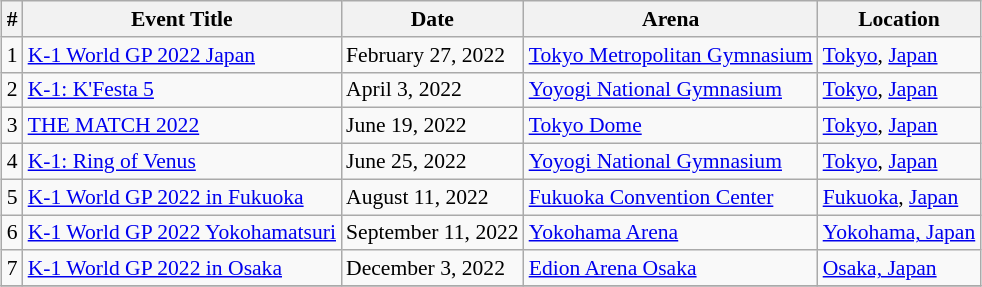<table class="sortable wikitable succession-box" style="margin:1.0em auto; font-size:90%;">
<tr>
<th scope="col">#</th>
<th scope="col">Event Title</th>
<th scope="col">Date</th>
<th scope="col">Arena</th>
<th scope="col">Location</th>
</tr>
<tr>
<td align=center>1</td>
<td><a href='#'>K-1 World GP 2022 Japan</a></td>
<td>February 27, 2022</td>
<td><a href='#'>Tokyo Metropolitan Gymnasium</a></td>
<td> <a href='#'>Tokyo</a>, <a href='#'>Japan</a></td>
</tr>
<tr>
<td align=center>2</td>
<td><a href='#'>K-1: K'Festa 5</a></td>
<td>April 3, 2022</td>
<td><a href='#'>Yoyogi National Gymnasium</a></td>
<td> <a href='#'>Tokyo</a>, <a href='#'>Japan</a></td>
</tr>
<tr>
<td align=center>3</td>
<td><a href='#'>THE MATCH 2022</a></td>
<td>June 19, 2022</td>
<td><a href='#'>Tokyo Dome</a></td>
<td> <a href='#'>Tokyo</a>, <a href='#'>Japan</a></td>
</tr>
<tr>
<td align=center>4</td>
<td><a href='#'>K-1: Ring of Venus</a></td>
<td>June 25, 2022</td>
<td><a href='#'>Yoyogi National Gymnasium</a></td>
<td> <a href='#'>Tokyo</a>, <a href='#'>Japan</a></td>
</tr>
<tr>
<td align=center>5</td>
<td><a href='#'>K-1 World GP 2022 in Fukuoka</a></td>
<td>August 11, 2022</td>
<td><a href='#'>Fukuoka Convention Center</a></td>
<td> <a href='#'>Fukuoka</a>, <a href='#'>Japan</a></td>
</tr>
<tr>
<td align=center>6</td>
<td><a href='#'>K-1 World GP 2022 Yokohamatsuri</a></td>
<td>September 11, 2022</td>
<td><a href='#'>Yokohama Arena</a></td>
<td> <a href='#'>Yokohama, Japan</a></td>
</tr>
<tr>
<td align=center>7</td>
<td><a href='#'>K-1 World GP 2022 in Osaka</a></td>
<td>December 3, 2022</td>
<td><a href='#'>Edion Arena Osaka</a></td>
<td> <a href='#'>Osaka, Japan</a></td>
</tr>
<tr>
</tr>
</table>
